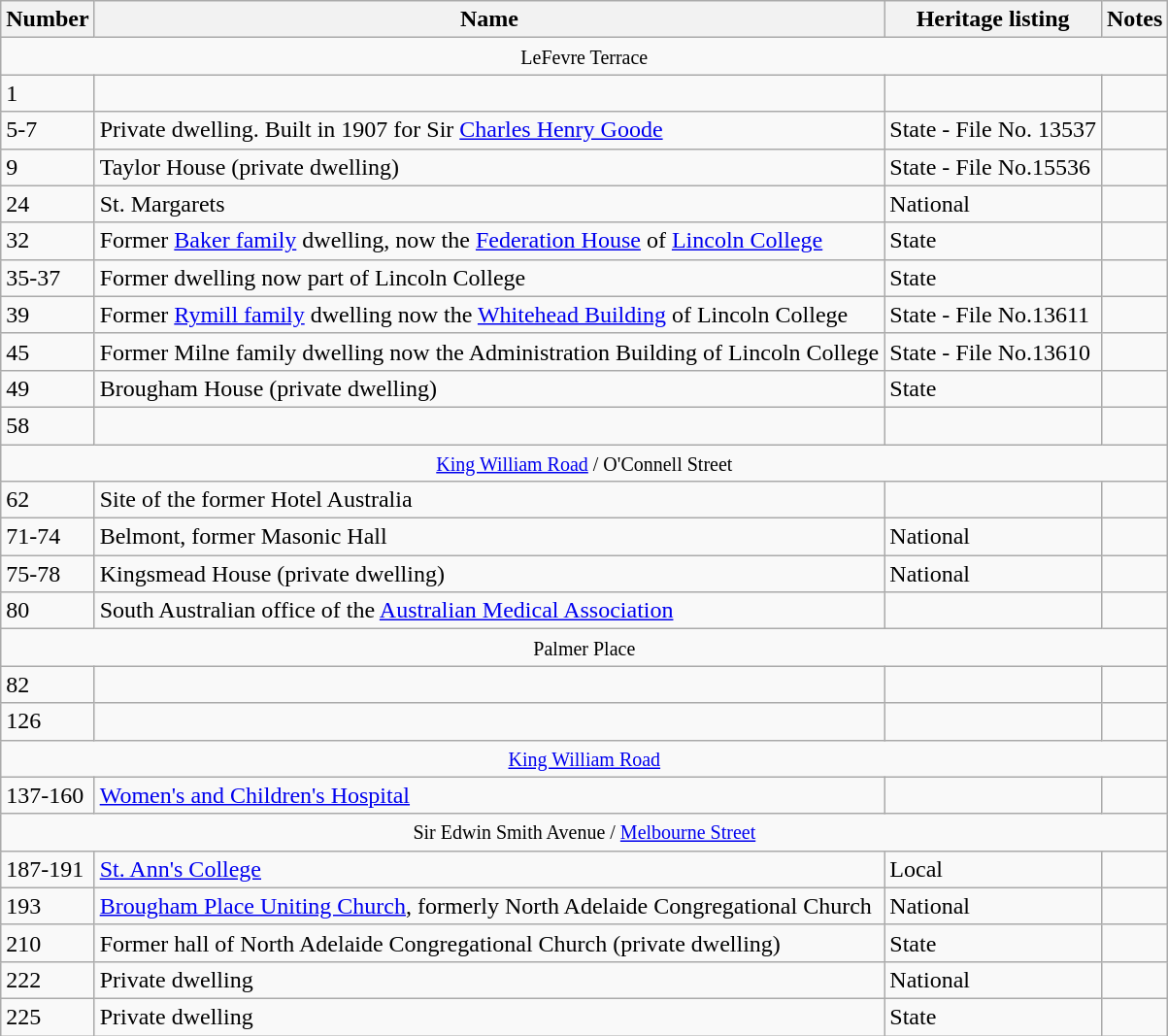<table class="wikitable">
<tr>
<th>Number</th>
<th>Name</th>
<th>Heritage listing</th>
<th>Notes</th>
</tr>
<tr>
<td colspan="4" align="center"><small>LeFevre Terrace</small></td>
</tr>
<tr>
<td>1</td>
<td></td>
<td></td>
<td></td>
</tr>
<tr>
<td>5-7</td>
<td>Private dwelling. Built in 1907 for Sir <a href='#'>Charles Henry Goode</a></td>
<td>State - File No. 13537</td>
<td></td>
</tr>
<tr>
<td>9</td>
<td>Taylor House (private dwelling)</td>
<td>State - File No.15536</td>
<td></td>
</tr>
<tr>
<td>24</td>
<td>St. Margarets</td>
<td>National</td>
<td></td>
</tr>
<tr>
<td>32</td>
<td>Former <a href='#'>Baker family</a> dwelling, now the <a href='#'>Federation House</a> of <a href='#'>Lincoln College</a></td>
<td>State</td>
<td></td>
</tr>
<tr>
<td>35-37</td>
<td>Former dwelling now part of Lincoln College</td>
<td>State</td>
<td></td>
</tr>
<tr>
<td>39</td>
<td>Former <a href='#'>Rymill family</a> dwelling now the <a href='#'>Whitehead Building</a> of Lincoln College</td>
<td>State - File No.13611</td>
<td></td>
</tr>
<tr>
<td>45</td>
<td>Former Milne family dwelling now the Administration Building of Lincoln College</td>
<td>State - File No.13610</td>
<td></td>
</tr>
<tr>
<td>49</td>
<td>Brougham House (private dwelling)</td>
<td>State</td>
<td></td>
</tr>
<tr>
<td>58</td>
<td></td>
<td></td>
<td></td>
</tr>
<tr>
<td colspan="4" align="center"><small><a href='#'>King William Road</a> / O'Connell Street</small></td>
</tr>
<tr>
<td>62</td>
<td>Site of the former Hotel Australia</td>
<td></td>
<td></td>
</tr>
<tr>
<td>71-74</td>
<td>Belmont, former Masonic Hall </td>
<td>National</td>
<td></td>
</tr>
<tr>
<td>75-78</td>
<td>Kingsmead House (private dwelling)</td>
<td>National</td>
<td></td>
</tr>
<tr>
<td>80</td>
<td>South Australian office of the <a href='#'>Australian Medical Association</a></td>
<td></td>
<td></td>
</tr>
<tr>
<td colspan="4" align="center"><small>Palmer Place</small></td>
</tr>
<tr>
<td>82</td>
<td></td>
<td></td>
<td></td>
</tr>
<tr>
<td>126</td>
<td></td>
<td></td>
<td></td>
</tr>
<tr>
<td colspan="4" align="center"><small><a href='#'>King William Road</a></small></td>
</tr>
<tr>
<td>137-160</td>
<td><a href='#'>Women's and Children's Hospital</a></td>
<td></td>
<td></td>
</tr>
<tr>
<td colspan="4" align="center"><small>Sir Edwin Smith Avenue / <a href='#'>Melbourne Street</a></small></td>
</tr>
<tr>
<td>187-191</td>
<td><a href='#'>St. Ann's College</a></td>
<td>Local</td>
<td></td>
</tr>
<tr>
<td>193</td>
<td><a href='#'>Brougham Place Uniting Church</a>, formerly North Adelaide Congregational Church</td>
<td>National</td>
<td></td>
</tr>
<tr>
<td>210</td>
<td>Former hall of North Adelaide Congregational Church (private dwelling)</td>
<td>State</td>
<td></td>
</tr>
<tr>
<td>222</td>
<td>Private dwelling</td>
<td>National</td>
<td></td>
</tr>
<tr>
<td>225</td>
<td>Private dwelling</td>
<td>State</td>
<td></td>
</tr>
</table>
